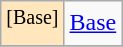<table class="wikitable">
<tr>
<td style="background-color: #FFE6BD"><sup>[Base]</sup></td>
<td><a href='#'>Base</a></td>
</tr>
<tr>
</tr>
</table>
